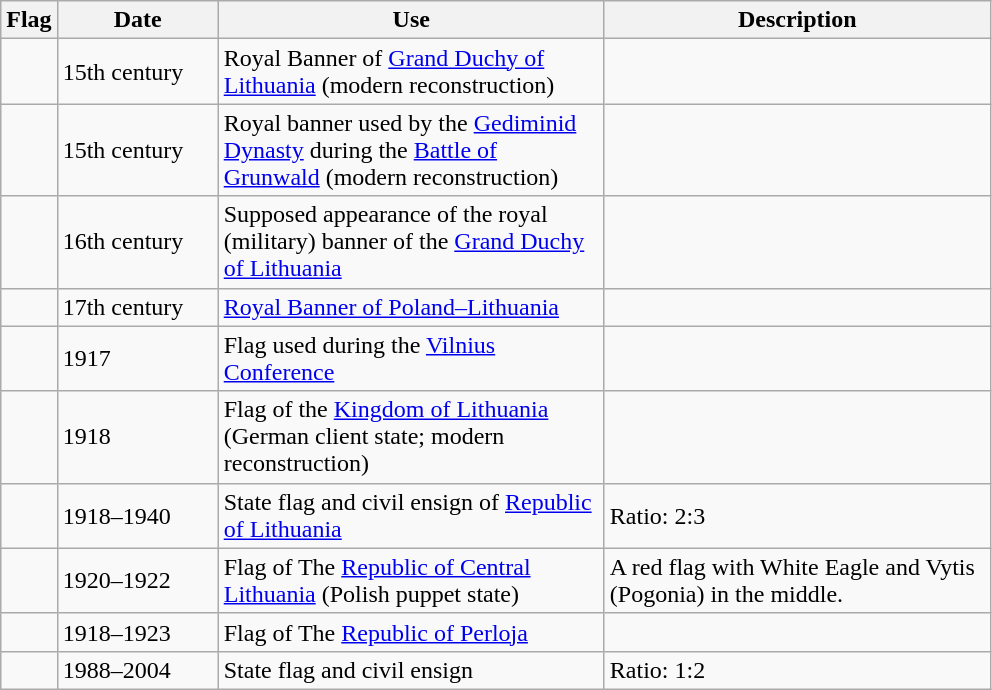<table class="wikitable sortable">
<tr>
<th>Flag</th>
<th width="100">Date</th>
<th width="250">Use</th>
<th width="250">Description</th>
</tr>
<tr>
<td></td>
<td>15th century</td>
<td>Royal Banner of <a href='#'>Grand Duchy of Lithuania</a> (modern reconstruction)</td>
<td></td>
</tr>
<tr>
<td></td>
<td>15th century</td>
<td>Royal banner used by the <a href='#'>Gediminid Dynasty</a> during the <a href='#'>Battle of Grunwald</a> (modern reconstruction)</td>
<td></td>
</tr>
<tr>
<td></td>
<td>16th century</td>
<td>Supposed appearance of the royal (military) banner of the <a href='#'>Grand Duchy of Lithuania</a></td>
<td></td>
</tr>
<tr>
<td></td>
<td>17th century</td>
<td><a href='#'>Royal Banner of Poland–Lithuania</a></td>
<td></td>
</tr>
<tr>
<td></td>
<td>1917</td>
<td>Flag used during the <a href='#'>Vilnius Conference</a></td>
<td></td>
</tr>
<tr>
<td></td>
<td>1918</td>
<td>Flag of the <a href='#'>Kingdom of Lithuania</a> (German client state; modern reconstruction)</td>
<td></td>
</tr>
<tr>
<td></td>
<td>1918–1940</td>
<td>State flag and civil ensign of <a href='#'>Republic of Lithuania</a></td>
<td>Ratio: 2:3</td>
</tr>
<tr>
<td></td>
<td>1920–1922</td>
<td>Flag of The <a href='#'>Republic of Central Lithuania</a> (Polish puppet state)</td>
<td>A red flag with White Eagle and Vytis (Pogonia) in the middle.</td>
</tr>
<tr>
<td></td>
<td>1918–1923</td>
<td>Flag of The <a href='#'>Republic of Perloja</a></td>
<td></td>
</tr>
<tr>
<td></td>
<td>1988–2004</td>
<td>State flag and civil ensign</td>
<td>Ratio: 1:2</td>
</tr>
</table>
